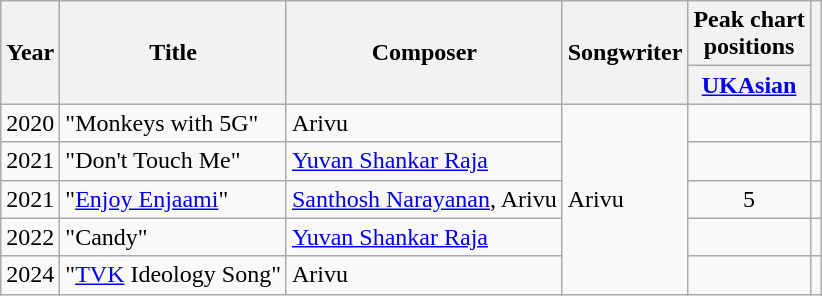<table class="wikitable">
<tr>
<th rowspan="2">Year</th>
<th rowspan="2">Title</th>
<th rowspan="2">Composer</th>
<th rowspan="2">Songwriter</th>
<th>Peak chart<br>positions</th>
<th rowspan="2" class="unsortable"></th>
</tr>
<tr>
<th><a href='#'>UKAsian</a></th>
</tr>
<tr>
<td>2020</td>
<td>"Monkeys with 5G"</td>
<td>Arivu</td>
<td rowspan="5">Arivu</td>
<td></td>
<td></td>
</tr>
<tr>
<td>2021</td>
<td>"Don't Touch Me"</td>
<td><a href='#'>Yuvan Shankar Raja</a></td>
<td></td>
<td></td>
</tr>
<tr>
<td>2021</td>
<td>"<a href='#'>Enjoy Enjaami</a>"</td>
<td><a href='#'>Santhosh Narayanan</a>, Arivu</td>
<td style="text-align: center;">5</td>
<td></td>
</tr>
<tr>
<td>2022</td>
<td>"Candy"</td>
<td><a href='#'>Yuvan Shankar Raja</a></td>
<td></td>
<td></td>
</tr>
<tr>
<td>2024</td>
<td>"<a href='#'>TVK</a> Ideology Song"</td>
<td>Arivu</td>
<td></td>
<td></td>
</tr>
</table>
